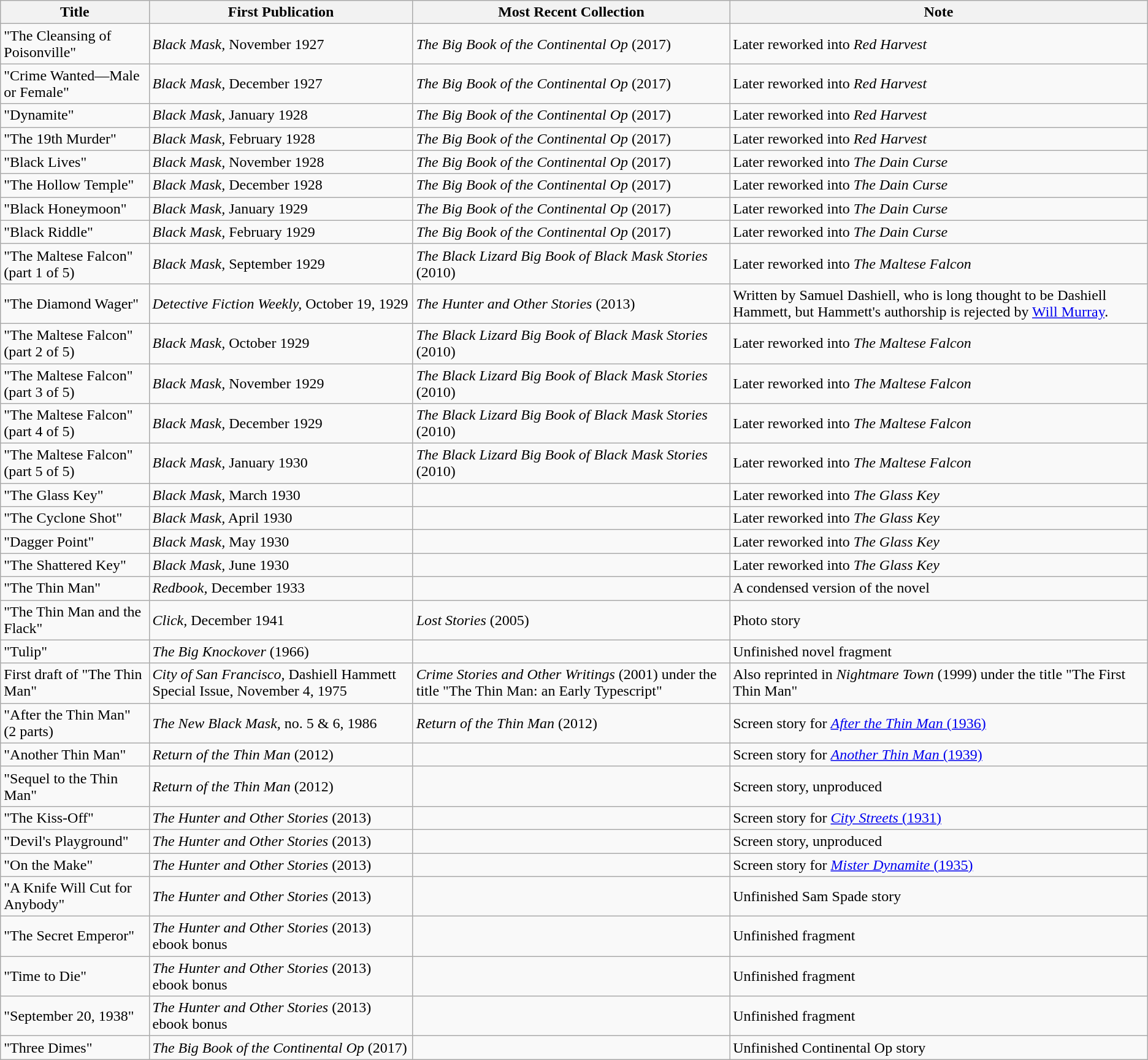<table class="wikitable">
<tr>
<th>Title</th>
<th>First Publication</th>
<th>Most Recent Collection</th>
<th>Note</th>
</tr>
<tr>
<td>"The Cleansing of Poisonville"</td>
<td><em>Black Mask,</em> November 1927</td>
<td><em>The Big Book of the Continental Op</em> (2017)</td>
<td>Later reworked into <em>Red Harvest</em></td>
</tr>
<tr>
<td>"Crime Wanted—Male or Female"</td>
<td><em>Black Mask,</em> December 1927</td>
<td><em>The Big Book of the Continental Op</em> (2017)</td>
<td>Later reworked into <em>Red Harvest</em></td>
</tr>
<tr>
<td>"Dynamite"</td>
<td><em>Black Mask,</em> January 1928</td>
<td><em>The Big Book of the Continental Op</em> (2017)</td>
<td>Later reworked into <em>Red Harvest</em></td>
</tr>
<tr>
<td>"The 19th Murder"</td>
<td><em>Black Mask,</em> February 1928  </td>
<td><em>The Big Book of the Continental Op</em> (2017)</td>
<td>Later reworked into <em>Red Harvest</em></td>
</tr>
<tr>
<td>"Black Lives"</td>
<td><em>Black Mask,</em> November 1928</td>
<td><em>The Big Book of the Continental Op</em> (2017)</td>
<td>Later reworked into <em>The Dain Curse</em></td>
</tr>
<tr>
<td>"The Hollow Temple"</td>
<td><em>Black Mask,</em> December 1928</td>
<td><em>The Big Book of the Continental Op</em> (2017)</td>
<td>Later reworked into <em>The Dain Curse</em></td>
</tr>
<tr>
<td>"Black Honeymoon"</td>
<td><em>Black Mask,</em> January 1929</td>
<td><em>The Big Book of the Continental Op</em> (2017)</td>
<td>Later reworked into <em>The Dain Curse</em></td>
</tr>
<tr>
<td>"Black Riddle"</td>
<td><em>Black Mask,</em> February 1929</td>
<td><em>The Big Book of the Continental Op</em> (2017)</td>
<td>Later reworked into <em>The Dain Curse</em></td>
</tr>
<tr>
<td>"The Maltese Falcon" (part 1 of 5)</td>
<td><em>Black Mask,</em> September 1929</td>
<td><em>The Black Lizard Big Book of Black Mask Stories</em> (2010)</td>
<td>Later reworked into <em>The Maltese Falcon</em></td>
</tr>
<tr>
<td>"The Diamond Wager"</td>
<td><em>Detective Fiction Weekly,</em> October 19, 1929</td>
<td><em>The Hunter and Other Stories</em> (2013)</td>
<td>Written by Samuel Dashiell, who is long thought to be Dashiell Hammett, but Hammett's authorship is rejected by <a href='#'>Will Murray</a>.</td>
</tr>
<tr>
<td>"The Maltese Falcon" (part 2 of 5)</td>
<td><em>Black Mask,</em> October 1929</td>
<td><em>The Black Lizard Big Book of Black Mask Stories</em> (2010)</td>
<td>Later reworked into <em>The Maltese Falcon</em></td>
</tr>
<tr>
<td>"The Maltese Falcon" (part 3 of 5)</td>
<td><em>Black Mask,</em> November 1929</td>
<td><em>The Black Lizard Big Book of Black Mask Stories</em> (2010)</td>
<td>Later reworked into <em>The Maltese Falcon</em></td>
</tr>
<tr>
<td>"The Maltese Falcon" (part 4 of 5)</td>
<td><em>Black Mask,</em> December 1929</td>
<td><em>The Black Lizard Big Book of Black Mask Stories</em> (2010)</td>
<td>Later reworked into <em>The Maltese Falcon</em></td>
</tr>
<tr>
<td>"The Maltese Falcon" (part 5 of 5)</td>
<td><em>Black Mask,</em> January 1930</td>
<td><em>The Black Lizard Big Book of Black Mask Stories</em> (2010)</td>
<td>Later reworked into <em>The Maltese Falcon</em></td>
</tr>
<tr>
<td>"The Glass Key"</td>
<td><em>Black Mask,</em> March 1930</td>
<td></td>
<td>Later reworked into <em>The Glass Key</em></td>
</tr>
<tr>
<td>"The Cyclone Shot"</td>
<td><em>Black Mask,</em> April 1930</td>
<td></td>
<td>Later reworked into <em>The Glass Key</em></td>
</tr>
<tr>
<td>"Dagger Point"</td>
<td><em>Black Mask,</em> May 1930</td>
<td></td>
<td>Later reworked into <em>The Glass Key</em></td>
</tr>
<tr>
<td>"The Shattered Key"</td>
<td><em>Black Mask,</em> June 1930</td>
<td></td>
<td>Later reworked into <em>The Glass Key</em></td>
</tr>
<tr>
<td>"The Thin Man"</td>
<td><em>Redbook,</em> December 1933</td>
<td></td>
<td>A condensed version of the novel</td>
</tr>
<tr>
<td>"The Thin Man and the Flack"</td>
<td><em>Click,</em> December 1941</td>
<td><em>Lost Stories</em> (2005)</td>
<td>Photo story</td>
</tr>
<tr>
<td>"Tulip"</td>
<td><em>The Big Knockover</em> (1966)</td>
<td></td>
<td>Unfinished novel fragment</td>
</tr>
<tr>
<td>First draft of "The Thin Man"</td>
<td><em>City of San Francisco,</em> Dashiell Hammett Special Issue, November 4, 1975</td>
<td><em>Crime Stories and Other Writings</em> (2001) under the title "The Thin Man: an Early Typescript"</td>
<td>Also reprinted in <em>Nightmare Town</em> (1999) under the title "The First Thin Man"</td>
</tr>
<tr>
<td>"After the Thin Man" (2 parts)</td>
<td><em>The New Black Mask,</em> no. 5 & 6, 1986</td>
<td><em>Return of the Thin Man</em> (2012)</td>
<td>Screen story for <a href='#'><em>After the Thin Man</em> (1936)</a></td>
</tr>
<tr>
<td>"Another Thin Man"</td>
<td><em>Return of the Thin Man</em> (2012)</td>
<td></td>
<td>Screen story for <a href='#'><em>Another Thin Man</em> (1939)</a></td>
</tr>
<tr>
<td>"Sequel to the Thin Man"</td>
<td><em>Return of the Thin Man</em> (2012)</td>
<td></td>
<td>Screen story, unproduced</td>
</tr>
<tr>
<td>"The Kiss-Off"</td>
<td><em>The Hunter and Other Stories</em> (2013)</td>
<td></td>
<td>Screen story for <a href='#'><em>City Streets</em> (1931)</a></td>
</tr>
<tr>
<td>"Devil's Playground"</td>
<td><em>The Hunter and Other Stories</em> (2013)</td>
<td></td>
<td>Screen story, unproduced</td>
</tr>
<tr>
<td>"On the Make"</td>
<td><em>The Hunter and Other Stories</em> (2013)</td>
<td></td>
<td>Screen story for <a href='#'><em>Mister Dynamite</em> (1935)</a></td>
</tr>
<tr>
<td>"A Knife Will Cut for Anybody"</td>
<td><em>The Hunter and Other Stories</em> (2013)</td>
<td></td>
<td>Unfinished Sam Spade story</td>
</tr>
<tr>
<td>"The Secret Emperor"</td>
<td><em>The Hunter and Other Stories</em> (2013) ebook bonus</td>
<td></td>
<td>Unfinished fragment</td>
</tr>
<tr>
<td>"Time to Die"</td>
<td><em>The Hunter and Other Stories</em> (2013) ebook bonus</td>
<td></td>
<td>Unfinished fragment</td>
</tr>
<tr>
<td>"September 20, 1938"</td>
<td><em>The Hunter and Other Stories</em> (2013) ebook bonus</td>
<td></td>
<td>Unfinished fragment</td>
</tr>
<tr>
<td>"Three Dimes"</td>
<td><em>The Big Book of the Continental Op</em> (2017)</td>
<td></td>
<td>Unfinished Continental Op story</td>
</tr>
</table>
